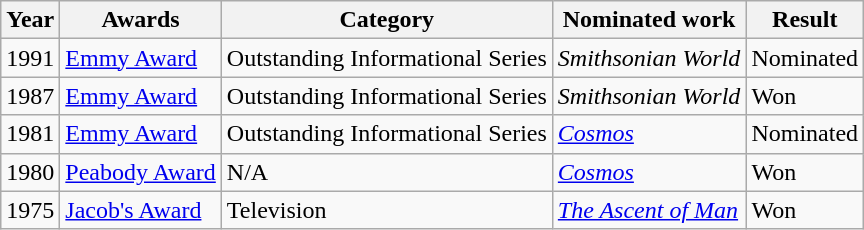<table class="wikitable">
<tr>
<th>Year</th>
<th>Awards</th>
<th>Category</th>
<th>Nominated work</th>
<th>Result</th>
</tr>
<tr>
<td>1991</td>
<td><a href='#'>Emmy Award</a></td>
<td>Outstanding Informational Series</td>
<td><em>Smithsonian World</em></td>
<td>Nominated</td>
</tr>
<tr>
<td>1987</td>
<td><a href='#'>Emmy Award</a></td>
<td>Outstanding Informational Series</td>
<td><em>Smithsonian World</em></td>
<td>Won</td>
</tr>
<tr>
<td>1981</td>
<td><a href='#'>Emmy Award</a></td>
<td>Outstanding Informational Series</td>
<td><em><a href='#'>Cosmos</a></em></td>
<td>Nominated</td>
</tr>
<tr>
<td>1980</td>
<td><a href='#'>Peabody Award</a></td>
<td>N/A</td>
<td><em><a href='#'>Cosmos</a></em></td>
<td>Won</td>
</tr>
<tr>
<td>1975</td>
<td><a href='#'>Jacob's Award</a></td>
<td>Television</td>
<td><em><a href='#'>The Ascent of Man</a></em></td>
<td>Won</td>
</tr>
</table>
